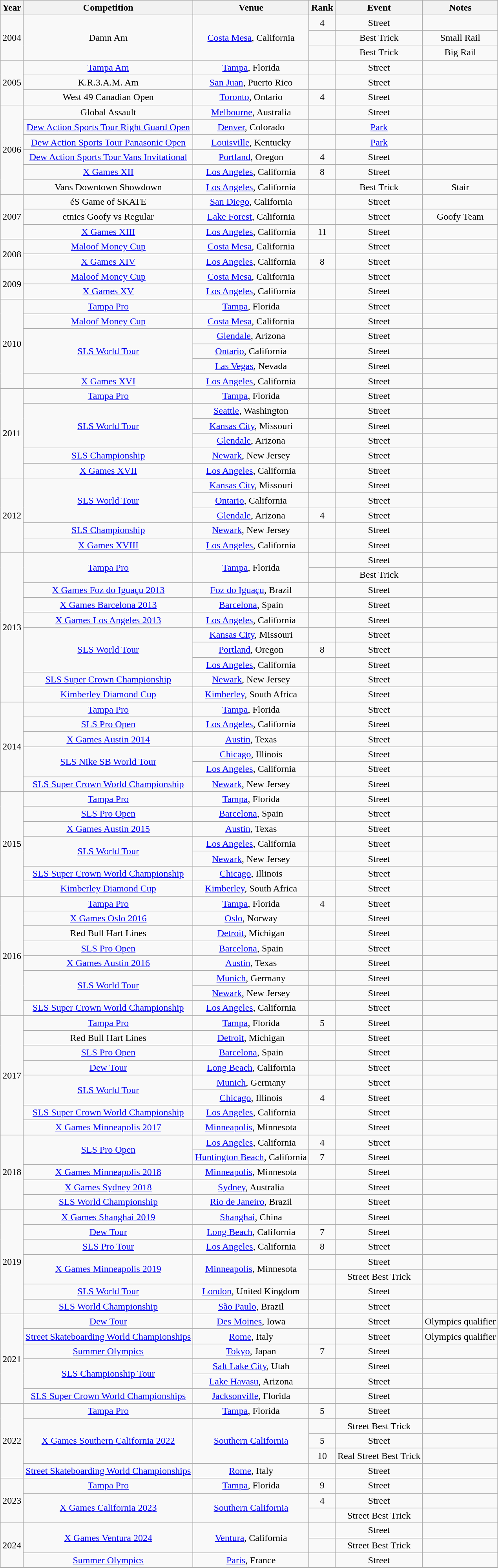<table class="wikitable sortable" style="text-align:center">
<tr>
<th>Year</th>
<th>Competition</th>
<th>Venue</th>
<th>Rank</th>
<th>Event</th>
<th>Notes</th>
</tr>
<tr>
<td rowspan="3">2004</td>
<td rowspan="3">Damn Am</td>
<td rowspan="3"><a href='#'>Costa Mesa</a>, California</td>
<td>4</td>
<td>Street</td>
<td></td>
</tr>
<tr>
<td></td>
<td>Best Trick</td>
<td>Small Rail</td>
</tr>
<tr>
<td></td>
<td>Best Trick</td>
<td>Big Rail</td>
</tr>
<tr>
<td rowspan="3">2005</td>
<td><a href='#'>Tampa Am</a></td>
<td><a href='#'>Tampa</a>, Florida</td>
<td></td>
<td>Street</td>
<td></td>
</tr>
<tr>
<td>K.R.3.A.M. Am</td>
<td><a href='#'>San Juan</a>, Puerto Rico</td>
<td></td>
<td>Street</td>
<td></td>
</tr>
<tr>
<td>West 49 Canadian Open</td>
<td><a href='#'>Toronto</a>, Ontario</td>
<td>4</td>
<td>Street</td>
<td></td>
</tr>
<tr>
<td rowspan="6">2006</td>
<td>Global Assault</td>
<td><a href='#'>Melbourne</a>, Australia</td>
<td></td>
<td>Street</td>
<td></td>
</tr>
<tr>
<td><a href='#'>Dew Action Sports Tour Right Guard Open</a></td>
<td><a href='#'>Denver</a>, Colorado</td>
<td></td>
<td><a href='#'>Park</a></td>
<td></td>
</tr>
<tr>
<td><a href='#'>Dew Action Sports Tour Panasonic Open</a></td>
<td><a href='#'>Louisville</a>, Kentucky</td>
<td></td>
<td><a href='#'>Park</a></td>
<td></td>
</tr>
<tr>
<td><a href='#'>Dew Action Sports Tour Vans Invitational</a></td>
<td><a href='#'>Portland</a>, Oregon</td>
<td>4</td>
<td>Street</td>
<td></td>
</tr>
<tr>
<td><a href='#'>X Games XII</a></td>
<td><a href='#'>Los Angeles</a>, California</td>
<td>8</td>
<td>Street</td>
<td></td>
</tr>
<tr>
<td>Vans Downtown Showdown</td>
<td><a href='#'>Los Angeles</a>, California</td>
<td></td>
<td>Best Trick</td>
<td>Stair</td>
</tr>
<tr>
<td rowspan="3">2007</td>
<td>éS Game of SKATE</td>
<td><a href='#'>San Diego</a>, California</td>
<td></td>
<td>Street</td>
<td></td>
</tr>
<tr>
<td>etnies Goofy vs Regular</td>
<td><a href='#'>Lake Forest</a>, California</td>
<td></td>
<td>Street</td>
<td>Goofy Team</td>
</tr>
<tr>
<td><a href='#'>X Games XIII</a></td>
<td><a href='#'>Los Angeles</a>, California</td>
<td>11</td>
<td>Street</td>
<td></td>
</tr>
<tr>
<td rowspan="2">2008</td>
<td><a href='#'>Maloof Money Cup</a></td>
<td><a href='#'>Costa Mesa</a>, California</td>
<td></td>
<td>Street</td>
<td></td>
</tr>
<tr>
<td><a href='#'>X Games XIV</a></td>
<td><a href='#'>Los Angeles</a>, California</td>
<td>8</td>
<td>Street</td>
<td></td>
</tr>
<tr>
<td rowspan="2">2009</td>
<td><a href='#'>Maloof Money Cup</a></td>
<td><a href='#'>Costa Mesa</a>, California</td>
<td></td>
<td>Street</td>
<td></td>
</tr>
<tr>
<td><a href='#'>X Games XV</a></td>
<td><a href='#'>Los Angeles</a>, California</td>
<td></td>
<td>Street</td>
<td></td>
</tr>
<tr>
<td rowspan="6">2010</td>
<td><a href='#'>Tampa Pro</a></td>
<td><a href='#'>Tampa</a>, Florida</td>
<td></td>
<td>Street</td>
<td></td>
</tr>
<tr>
<td><a href='#'>Maloof Money Cup</a></td>
<td><a href='#'>Costa Mesa</a>, California</td>
<td></td>
<td>Street</td>
<td></td>
</tr>
<tr>
<td rowspan="3"><a href='#'>SLS World Tour</a></td>
<td><a href='#'>Glendale</a>, Arizona</td>
<td></td>
<td>Street</td>
<td></td>
</tr>
<tr>
<td><a href='#'>Ontario</a>, California</td>
<td></td>
<td>Street</td>
<td></td>
</tr>
<tr>
<td><a href='#'>Las Vegas</a>, Nevada</td>
<td></td>
<td>Street</td>
<td></td>
</tr>
<tr>
<td><a href='#'>X Games XVI</a></td>
<td><a href='#'>Los Angeles</a>, California</td>
<td></td>
<td>Street</td>
<td></td>
</tr>
<tr>
<td rowspan="6">2011</td>
<td><a href='#'>Tampa Pro</a></td>
<td><a href='#'>Tampa</a>, Florida</td>
<td></td>
<td>Street</td>
<td></td>
</tr>
<tr>
<td rowspan="3"><a href='#'>SLS World Tour</a></td>
<td><a href='#'>Seattle</a>, Washington</td>
<td></td>
<td>Street</td>
<td></td>
</tr>
<tr>
<td><a href='#'>Kansas City</a>, Missouri</td>
<td></td>
<td>Street</td>
<td></td>
</tr>
<tr>
<td><a href='#'>Glendale</a>, Arizona</td>
<td></td>
<td>Street</td>
<td></td>
</tr>
<tr>
<td><a href='#'>SLS Championship</a></td>
<td><a href='#'>Newark</a>, New Jersey</td>
<td></td>
<td>Street</td>
<td></td>
</tr>
<tr>
<td><a href='#'>X Games XVII</a></td>
<td><a href='#'>Los Angeles</a>, California</td>
<td></td>
<td>Street</td>
<td></td>
</tr>
<tr>
<td rowspan="5">2012</td>
<td rowspan="3"><a href='#'>SLS World Tour</a></td>
<td><a href='#'>Kansas City</a>, Missouri</td>
<td></td>
<td>Street</td>
<td></td>
</tr>
<tr>
<td><a href='#'>Ontario</a>, California</td>
<td></td>
<td>Street</td>
<td></td>
</tr>
<tr>
<td><a href='#'>Glendale</a>, Arizona</td>
<td>4</td>
<td>Street</td>
<td></td>
</tr>
<tr>
<td><a href='#'>SLS Championship</a></td>
<td><a href='#'>Newark</a>, New Jersey</td>
<td></td>
<td>Street</td>
<td></td>
</tr>
<tr>
<td><a href='#'>X Games XVIII</a></td>
<td><a href='#'>Los Angeles</a>, California</td>
<td></td>
<td>Street</td>
<td></td>
</tr>
<tr>
<td rowspan="10">2013</td>
<td rowspan="2"><a href='#'>Tampa Pro</a></td>
<td rowspan="2"><a href='#'>Tampa</a>, Florida</td>
<td></td>
<td>Street</td>
<td></td>
</tr>
<tr>
<td></td>
<td>Best Trick</td>
<td></td>
</tr>
<tr>
<td><a href='#'>X Games Foz do Iguaçu 2013</a></td>
<td><a href='#'>Foz do Iguaçu</a>, Brazil</td>
<td></td>
<td>Street</td>
<td></td>
</tr>
<tr>
<td><a href='#'>X Games Barcelona 2013</a></td>
<td><a href='#'>Barcelona</a>, Spain</td>
<td></td>
<td>Street</td>
<td></td>
</tr>
<tr>
<td><a href='#'>X Games Los Angeles 2013</a></td>
<td><a href='#'>Los Angeles</a>, California</td>
<td></td>
<td>Street</td>
<td></td>
</tr>
<tr>
<td rowspan="3"><a href='#'>SLS World Tour</a></td>
<td><a href='#'>Kansas City</a>, Missouri</td>
<td></td>
<td>Street</td>
<td></td>
</tr>
<tr>
<td><a href='#'>Portland</a>, Oregon</td>
<td>8</td>
<td>Street</td>
<td></td>
</tr>
<tr>
<td><a href='#'>Los Angeles</a>, California</td>
<td></td>
<td>Street</td>
<td></td>
</tr>
<tr>
<td><a href='#'>SLS Super Crown Championship</a></td>
<td><a href='#'>Newark</a>, New Jersey</td>
<td></td>
<td>Street</td>
<td></td>
</tr>
<tr>
<td><a href='#'>Kimberley Diamond Cup</a></td>
<td><a href='#'>Kimberley</a>, South Africa</td>
<td></td>
<td>Street</td>
<td></td>
</tr>
<tr>
<td rowspan="6">2014</td>
<td><a href='#'>Tampa Pro</a></td>
<td><a href='#'>Tampa</a>, Florida</td>
<td></td>
<td>Street</td>
<td></td>
</tr>
<tr>
<td><a href='#'>SLS Pro Open</a></td>
<td><a href='#'>Los Angeles</a>, California</td>
<td></td>
<td>Street</td>
<td></td>
</tr>
<tr>
<td><a href='#'>X Games Austin 2014</a></td>
<td><a href='#'>Austin</a>, Texas</td>
<td></td>
<td>Street</td>
<td></td>
</tr>
<tr>
<td rowspan="2"><a href='#'>SLS Nike SB World Tour</a></td>
<td><a href='#'>Chicago</a>, Illinois</td>
<td></td>
<td>Street</td>
<td></td>
</tr>
<tr>
<td><a href='#'>Los Angeles</a>, California</td>
<td></td>
<td>Street</td>
<td></td>
</tr>
<tr>
<td><a href='#'>SLS Super Crown World Championship</a></td>
<td><a href='#'>Newark</a>, New Jersey</td>
<td></td>
<td>Street</td>
<td></td>
</tr>
<tr>
<td rowspan="7">2015</td>
<td><a href='#'>Tampa Pro</a></td>
<td><a href='#'>Tampa</a>, Florida</td>
<td></td>
<td>Street</td>
<td></td>
</tr>
<tr>
<td><a href='#'>SLS Pro Open</a></td>
<td><a href='#'>Barcelona</a>, Spain</td>
<td></td>
<td>Street</td>
<td></td>
</tr>
<tr>
<td><a href='#'>X Games Austin 2015</a></td>
<td><a href='#'>Austin</a>, Texas</td>
<td></td>
<td>Street</td>
<td></td>
</tr>
<tr>
<td rowspan="2"><a href='#'>SLS World Tour</a></td>
<td><a href='#'>Los Angeles</a>, California</td>
<td></td>
<td>Street</td>
<td></td>
</tr>
<tr>
<td><a href='#'>Newark</a>, New Jersey</td>
<td></td>
<td>Street</td>
<td></td>
</tr>
<tr>
<td><a href='#'>SLS Super Crown World Championship</a></td>
<td><a href='#'>Chicago</a>, Illinois</td>
<td></td>
<td>Street</td>
<td></td>
</tr>
<tr>
<td><a href='#'>Kimberley Diamond Cup</a></td>
<td><a href='#'>Kimberley</a>, South Africa</td>
<td></td>
<td>Street</td>
<td></td>
</tr>
<tr>
<td rowspan="8">2016</td>
<td><a href='#'>Tampa Pro</a></td>
<td><a href='#'>Tampa</a>, Florida</td>
<td>4</td>
<td>Street</td>
<td></td>
</tr>
<tr>
<td><a href='#'>X Games Oslo 2016</a></td>
<td><a href='#'>Oslo</a>, Norway</td>
<td></td>
<td>Street</td>
<td></td>
</tr>
<tr>
<td>Red Bull Hart Lines</td>
<td><a href='#'>Detroit</a>, Michigan</td>
<td></td>
<td>Street</td>
<td></td>
</tr>
<tr>
<td><a href='#'>SLS Pro Open</a></td>
<td><a href='#'>Barcelona</a>, Spain</td>
<td></td>
<td>Street</td>
<td></td>
</tr>
<tr>
<td><a href='#'>X Games Austin 2016</a></td>
<td><a href='#'>Austin</a>, Texas</td>
<td></td>
<td>Street</td>
<td></td>
</tr>
<tr>
<td rowspan="2"><a href='#'>SLS World Tour</a></td>
<td><a href='#'>Munich</a>, Germany</td>
<td></td>
<td>Street</td>
<td></td>
</tr>
<tr>
<td><a href='#'>Newark</a>, New Jersey</td>
<td></td>
<td>Street</td>
<td></td>
</tr>
<tr>
<td><a href='#'>SLS Super Crown World Championship</a></td>
<td><a href='#'>Los Angeles</a>, California</td>
<td></td>
<td>Street</td>
<td></td>
</tr>
<tr>
<td rowspan="8">2017</td>
<td><a href='#'>Tampa Pro</a></td>
<td><a href='#'>Tampa</a>, Florida</td>
<td>5</td>
<td>Street</td>
<td></td>
</tr>
<tr>
<td>Red Bull Hart Lines</td>
<td><a href='#'>Detroit</a>, Michigan</td>
<td></td>
<td>Street</td>
<td></td>
</tr>
<tr>
<td><a href='#'>SLS Pro Open</a></td>
<td><a href='#'>Barcelona</a>, Spain</td>
<td></td>
<td>Street</td>
<td></td>
</tr>
<tr>
<td><a href='#'>Dew Tour</a></td>
<td><a href='#'>Long Beach</a>, California</td>
<td></td>
<td>Street</td>
<td></td>
</tr>
<tr>
<td rowspan="2"><a href='#'>SLS World Tour</a></td>
<td><a href='#'>Munich</a>, Germany</td>
<td></td>
<td>Street</td>
<td></td>
</tr>
<tr>
<td><a href='#'>Chicago</a>, Illinois</td>
<td>4</td>
<td>Street</td>
<td></td>
</tr>
<tr>
<td><a href='#'>SLS Super Crown World Championship</a></td>
<td><a href='#'>Los Angeles</a>, California</td>
<td></td>
<td>Street</td>
<td></td>
</tr>
<tr>
<td><a href='#'>X Games Minneapolis 2017</a></td>
<td><a href='#'>Minneapolis</a>, Minnesota</td>
<td></td>
<td>Street</td>
<td></td>
</tr>
<tr>
<td rowspan="5">2018</td>
<td rowspan="2"><a href='#'>SLS Pro Open</a></td>
<td><a href='#'>Los Angeles</a>, California</td>
<td>4</td>
<td>Street</td>
<td></td>
</tr>
<tr>
<td><a href='#'>Huntington Beach</a>, California</td>
<td>7</td>
<td>Street</td>
<td></td>
</tr>
<tr>
<td><a href='#'>X Games Minneapolis 2018</a></td>
<td><a href='#'>Minneapolis</a>, Minnesota</td>
<td></td>
<td>Street</td>
<td></td>
</tr>
<tr>
<td><a href='#'>X Games Sydney 2018</a></td>
<td><a href='#'>Sydney</a>, Australia</td>
<td></td>
<td>Street</td>
<td></td>
</tr>
<tr>
<td><a href='#'>SLS World Championship</a></td>
<td><a href='#'>Rio de Janeiro</a>, Brazil</td>
<td></td>
<td>Street</td>
<td></td>
</tr>
<tr>
<td rowspan="7">2019</td>
<td><a href='#'>X Games Shanghai 2019</a></td>
<td><a href='#'>Shanghai</a>, China</td>
<td></td>
<td>Street</td>
<td></td>
</tr>
<tr>
<td><a href='#'>Dew Tour</a></td>
<td><a href='#'>Long Beach</a>, California</td>
<td>7</td>
<td>Street</td>
<td></td>
</tr>
<tr>
<td><a href='#'>SLS Pro Tour</a></td>
<td><a href='#'>Los Angeles</a>, California</td>
<td>8</td>
<td>Street</td>
<td></td>
</tr>
<tr>
<td rowspan="2"><a href='#'>X Games Minneapolis 2019</a></td>
<td rowspan="2"><a href='#'>Minneapolis</a>, Minnesota</td>
<td></td>
<td>Street</td>
<td></td>
</tr>
<tr>
<td></td>
<td>Street Best Trick</td>
<td></td>
</tr>
<tr>
<td><a href='#'>SLS World Tour</a></td>
<td><a href='#'>London</a>, United Kingdom</td>
<td></td>
<td>Street</td>
<td></td>
</tr>
<tr>
<td><a href='#'>SLS World Championship</a></td>
<td><a href='#'>São Paulo</a>, Brazil</td>
<td></td>
<td>Street</td>
<td></td>
</tr>
<tr>
<td rowspan="6">2021</td>
<td><a href='#'>Dew Tour</a></td>
<td><a href='#'>Des Moines</a>, Iowa</td>
<td></td>
<td>Street</td>
<td>Olympics qualifier</td>
</tr>
<tr>
<td><a href='#'>Street Skateboarding World Championships</a></td>
<td><a href='#'>Rome</a>, Italy</td>
<td></td>
<td>Street</td>
<td>Olympics qualifier</td>
</tr>
<tr>
<td><a href='#'>Summer Olympics</a></td>
<td><a href='#'>Tokyo</a>, Japan</td>
<td>7</td>
<td>Street</td>
<td></td>
</tr>
<tr>
<td rowspan="2"><a href='#'>SLS Championship Tour</a></td>
<td><a href='#'>Salt Lake City</a>, Utah</td>
<td></td>
<td>Street</td>
<td></td>
</tr>
<tr>
<td><a href='#'>Lake Havasu</a>, Arizona</td>
<td></td>
<td>Street</td>
<td></td>
</tr>
<tr>
<td><a href='#'>SLS Super Crown World Championships</a></td>
<td><a href='#'>Jacksonville</a>, Florida</td>
<td></td>
<td>Street</td>
<td></td>
</tr>
<tr>
<td rowspan="5">2022</td>
<td><a href='#'>Tampa Pro</a></td>
<td><a href='#'>Tampa</a>, Florida</td>
<td>5</td>
<td>Street</td>
<td></td>
</tr>
<tr>
<td rowspan="3"><a href='#'>X Games Southern California 2022</a></td>
<td rowspan="3"><a href='#'>Southern California</a></td>
<td></td>
<td>Street Best Trick</td>
<td></td>
</tr>
<tr>
<td>5</td>
<td>Street</td>
<td></td>
</tr>
<tr>
<td>10</td>
<td>Real Street Best Trick</td>
<td></td>
</tr>
<tr>
<td><a href='#'>Street Skateboarding World Championships</a></td>
<td><a href='#'>Rome</a>, Italy</td>
<td></td>
<td>Street</td>
<td></td>
</tr>
<tr>
<td rowspan="3">2023</td>
<td><a href='#'>Tampa Pro</a></td>
<td><a href='#'>Tampa</a>, Florida</td>
<td>9</td>
<td>Street</td>
<td></td>
</tr>
<tr>
<td rowspan="2"><a href='#'>X Games California 2023</a></td>
<td rowspan="2"><a href='#'>Southern California</a></td>
<td>4</td>
<td>Street</td>
<td></td>
</tr>
<tr>
<td></td>
<td>Street Best Trick</td>
<td></td>
</tr>
<tr>
<td rowspan="3">2024</td>
<td rowspan="2"><a href='#'>X Games Ventura 2024</a></td>
<td rowspan="2"><a href='#'>Ventura</a>, California</td>
<td></td>
<td>Street</td>
<td></td>
</tr>
<tr>
<td></td>
<td>Street Best Trick</td>
<td></td>
</tr>
<tr>
<td><a href='#'>Summer Olympics</a></td>
<td><a href='#'>Paris</a>, France</td>
<td></td>
<td>Street</td>
<td></td>
</tr>
<tr>
</tr>
</table>
